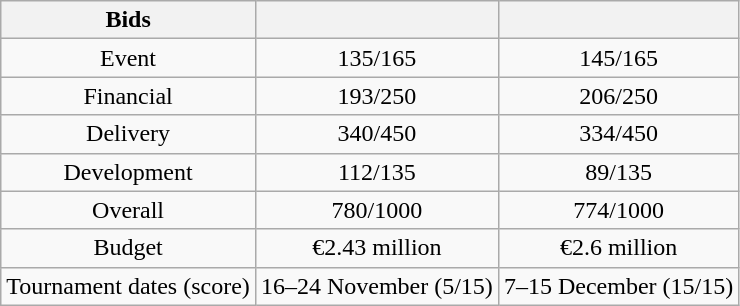<table class="wikitable" style="text-align: center;">
<tr>
<th>Bids</th>
<th></th>
<th></th>
</tr>
<tr>
<td>Event</td>
<td>135/165</td>
<td>145/165</td>
</tr>
<tr>
<td>Financial</td>
<td>193/250</td>
<td>206/250</td>
</tr>
<tr>
<td>Delivery</td>
<td>340/450</td>
<td>334/450</td>
</tr>
<tr>
<td>Development</td>
<td>112/135</td>
<td>89/135</td>
</tr>
<tr>
<td>Overall</td>
<td>780/1000</td>
<td>774/1000</td>
</tr>
<tr>
<td>Budget</td>
<td>€2.43 million</td>
<td>€2.6 million</td>
</tr>
<tr>
<td>Tournament dates (score)</td>
<td>16–24 November (5/15)</td>
<td>7–15 December (15/15)</td>
</tr>
</table>
